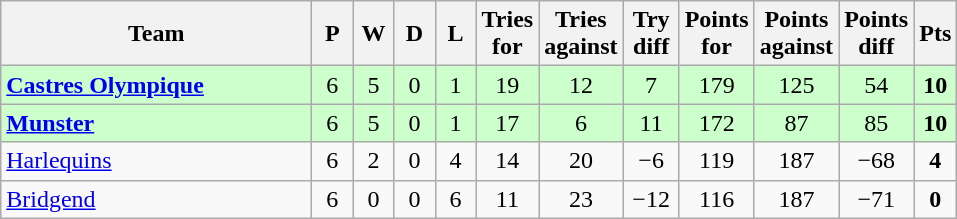<table class="wikitable" style="text-align: center;">
<tr>
<th width="200">Team</th>
<th width="20">P</th>
<th width="20">W</th>
<th width="20">D</th>
<th width="20">L</th>
<th width="20">Tries for</th>
<th width="20">Tries against</th>
<th width="30">Try diff</th>
<th width="20">Points for</th>
<th width="20">Points against</th>
<th width="25">Points diff</th>
<th width="20">Pts</th>
</tr>
<tr bgcolor="#ccffcc">
<td align=left> <strong><a href='#'>Castres Olympique</a></strong></td>
<td>6</td>
<td>5</td>
<td>0</td>
<td>1</td>
<td>19</td>
<td>12</td>
<td>7</td>
<td>179</td>
<td>125</td>
<td>54</td>
<td><strong>10</strong></td>
</tr>
<tr bgcolor="#ccffcc">
<td align=left> <strong><a href='#'>Munster</a></strong></td>
<td>6</td>
<td>5</td>
<td>0</td>
<td>1</td>
<td>17</td>
<td>6</td>
<td>11</td>
<td>172</td>
<td>87</td>
<td>85</td>
<td><strong>10</strong></td>
</tr>
<tr>
<td align=left> <a href='#'>Harlequins</a></td>
<td>6</td>
<td>2</td>
<td>0</td>
<td>4</td>
<td>14</td>
<td>20</td>
<td>−6</td>
<td>119</td>
<td>187</td>
<td>−68</td>
<td><strong>4</strong></td>
</tr>
<tr>
<td align=left> <a href='#'>Bridgend</a></td>
<td>6</td>
<td>0</td>
<td>0</td>
<td>6</td>
<td>11</td>
<td>23</td>
<td>−12</td>
<td>116</td>
<td>187</td>
<td>−71</td>
<td><strong>0</strong></td>
</tr>
</table>
